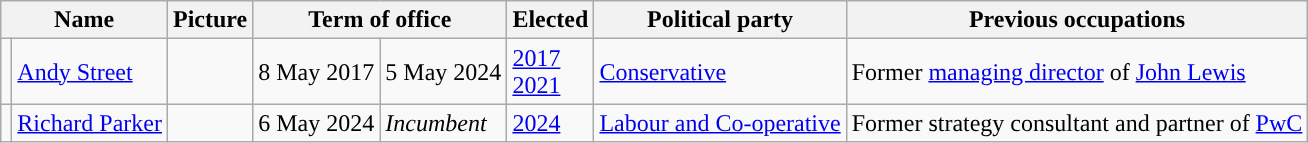<table class="wikitable">
<tr>
<th colspan=2>Name</th>
<th>Picture</th>
<th colspan=2>Term of office</th>
<th>Elected</th>
<th>Political party</th>
<th>Previous occupations</th>
</tr>
<tr>
<td style="background-color: "></td>
<td><a href='#'>Andy Street</a></td>
<td></td>
<td>8 May 2017</td>
<td>5 May 2024</td>
<td><a href='#'>2017</a><br><a href='#'>2021</a></td>
<td><a href='#'>Conservative</a></td>
<td>Former <a href='#'>managing director</a> of <a href='#'>John Lewis</a></td>
</tr>
<tr>
<td style="background-color: "></td>
<td><a href='#'>Richard Parker</a></td>
<td></td>
<td>6 May 2024</td>
<td><em>Incumbent</em></td>
<td><a href='#'>2024</a></td>
<td><a href='#'>Labour and Co-operative</a></td>
<td>Former strategy consultant and partner of <a href='#'>PwC</a></td>
</tr>
</table>
